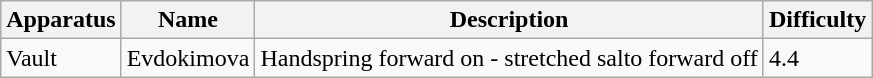<table class="wikitable">
<tr>
<th>Apparatus</th>
<th>Name</th>
<th>Description</th>
<th>Difficulty</th>
</tr>
<tr>
<td>Vault</td>
<td>Evdokimova</td>
<td>Handspring forward on - stretched salto forward off</td>
<td>4.4</td>
</tr>
</table>
